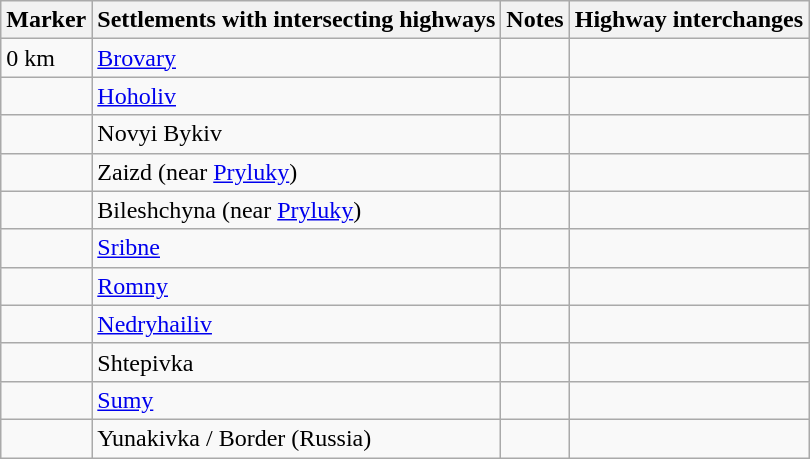<table class="wikitable">
<tr>
<th>Marker</th>
<th>Settlements with intersecting highways</th>
<th>Notes</th>
<th>Highway interchanges</th>
</tr>
<tr>
<td>0 km</td>
<td><a href='#'>Brovary</a></td>
<td></td>
<td></td>
</tr>
<tr>
<td></td>
<td><a href='#'>Hoholiv</a></td>
<td></td>
<td></td>
</tr>
<tr>
<td></td>
<td>Novyi Bykiv</td>
<td></td>
<td></td>
</tr>
<tr>
<td></td>
<td>Zaizd (near <a href='#'>Pryluky</a>)</td>
<td></td>
<td></td>
</tr>
<tr>
<td></td>
<td>Bileshchyna (near <a href='#'>Pryluky</a>)</td>
<td></td>
<td></td>
</tr>
<tr>
<td></td>
<td><a href='#'>Sribne</a></td>
<td></td>
<td></td>
</tr>
<tr>
<td></td>
<td><a href='#'>Romny</a></td>
<td></td>
<td> </td>
</tr>
<tr>
<td></td>
<td><a href='#'>Nedryhailiv</a></td>
<td></td>
<td></td>
</tr>
<tr>
<td></td>
<td>Shtepivka</td>
<td></td>
<td></td>
</tr>
<tr>
<td></td>
<td><a href='#'>Sumy</a></td>
<td></td>
<td>   </td>
</tr>
<tr>
<td></td>
<td>Yunakivka / Border (Russia)</td>
<td></td>
<td> </td>
</tr>
</table>
